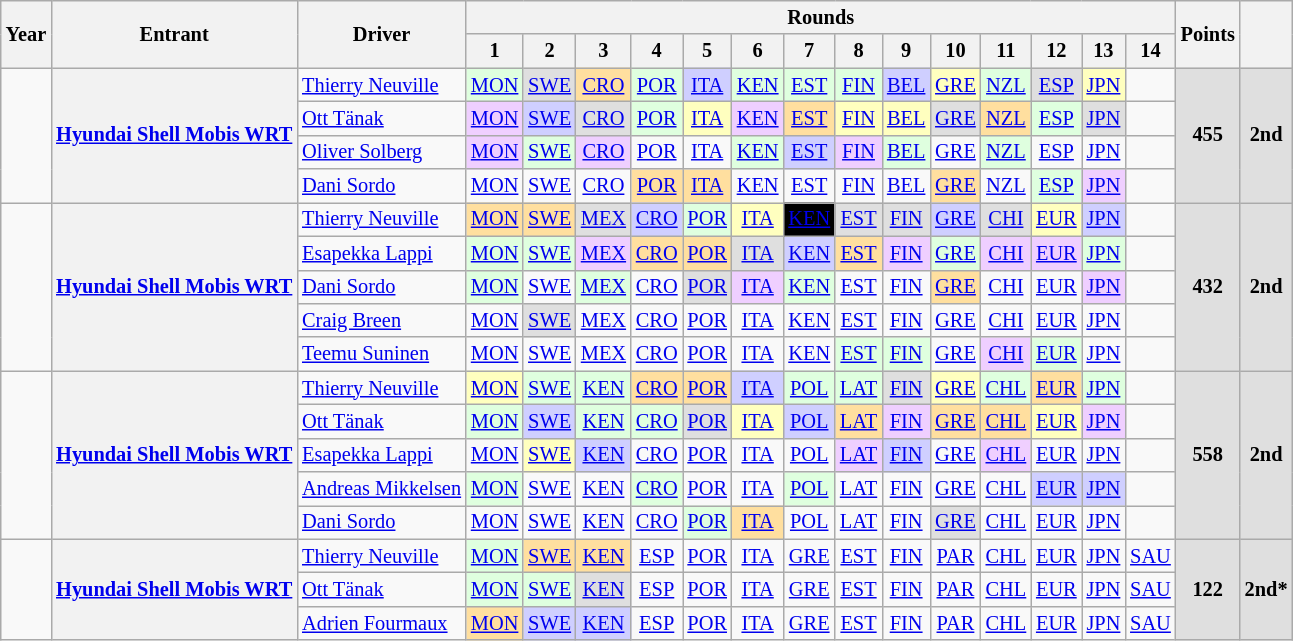<table class="wikitable" style="text-align:center; font-size:85%;">
<tr>
<th rowspan="2">Year</th>
<th rowspan="2">Entrant</th>
<th rowspan="2">Driver</th>
<th colspan="14">Rounds</th>
<th rowspan="2">Points</th>
<th rowspan="2"></th>
</tr>
<tr>
<th>1</th>
<th>2</th>
<th>3</th>
<th>4</th>
<th>5</th>
<th>6</th>
<th>7</th>
<th>8</th>
<th>9</th>
<th>10</th>
<th>11</th>
<th>12</th>
<th>13</th>
<th>14</th>
</tr>
<tr>
<td rowspan="4"></td>
<th rowspan="4"><a href='#'>Hyundai Shell Mobis WRT</a></th>
<td style="text-align:left;"> <a href='#'>Thierry Neuville</a></td>
<td style="background:#DFFFDF;"><a href='#'>MON</a><br></td>
<td style="background:#DFDFDF;"><a href='#'>SWE</a><br></td>
<td style="background:#FFDF9F;"><a href='#'>CRO</a><br></td>
<td style="background:#DFFFDF;"><a href='#'>POR</a><br></td>
<td style="background:#CFCFFF;"><a href='#'>ITA</a><br></td>
<td style="background:#DFFFDF;"><a href='#'>KEN</a><br></td>
<td style="background:#DFFFDF;"><a href='#'>EST</a><br></td>
<td style="background:#DFFFDF;"><a href='#'>FIN</a><br></td>
<td style="background:#CFCFFF;"><a href='#'>BEL</a><br></td>
<td style="background:#FFFFBF;"><a href='#'>GRE</a><br></td>
<td style="background:#DFFFDF;"><a href='#'>NZL</a><br></td>
<td style="background:#DFDFDF;"><a href='#'>ESP</a><br></td>
<td style="background:#FFFFBF;"><a href='#'>JPN</a><br></td>
<td></td>
<th style="background:#DFDFDF;" rowspan="4">455</th>
<th style="background:#DFDFDF;" rowspan="4">2nd</th>
</tr>
<tr>
<td style="text-align:left;"> <a href='#'>Ott Tänak</a></td>
<td style="background:#EFCFFF;"><a href='#'>MON</a><br></td>
<td style="background:#CFCFFF;"><a href='#'>SWE</a><br></td>
<td style="background:#DFDFDF;"><a href='#'>CRO</a><br></td>
<td style="background:#DFFFDF;"><a href='#'>POR</a><br></td>
<td style="background:#FFFFBF;"><a href='#'>ITA</a><br></td>
<td style="background:#EFCFFF;"><a href='#'>KEN</a><br></td>
<td style="background:#FFDF9F;"><a href='#'>EST</a><br></td>
<td style="background:#FFFFBF;"><a href='#'>FIN</a><br></td>
<td style="background:#FFFFBF;"><a href='#'>BEL</a><br></td>
<td style="background:#DFDFDF;"><a href='#'>GRE</a><br></td>
<td style="background:#FFDF9F;"><a href='#'>NZL</a><br></td>
<td style="background:#DFFFDF;"><a href='#'>ESP</a><br></td>
<td style="background:#DFDFDF;"><a href='#'>JPN</a><br></td>
<td></td>
</tr>
<tr>
<td style="text-align:left;"> <a href='#'>Oliver Solberg</a></td>
<td style="background:#EFCFFF;"><a href='#'>MON</a><br></td>
<td style="background:#DFFFDF;"><a href='#'>SWE</a><br></td>
<td style="background:#EFCFFF;"><a href='#'>CRO</a><br></td>
<td><a href='#'>POR</a></td>
<td><a href='#'>ITA</a></td>
<td style="background:#DFFFDF;"><a href='#'>KEN</a><br></td>
<td style="background:#CFCFFF;"><a href='#'>EST</a><br></td>
<td style="background:#EFCFFF;"><a href='#'>FIN</a><br></td>
<td style="background:#DFFFDF;"><a href='#'>BEL</a><br></td>
<td><a href='#'>GRE</a></td>
<td style="background:#DFFFDF;"><a href='#'>NZL</a><br></td>
<td><a href='#'>ESP</a></td>
<td><a href='#'>JPN</a></td>
<td></td>
</tr>
<tr>
<td style="text-align:left;"> <a href='#'>Dani Sordo</a></td>
<td><a href='#'>MON</a></td>
<td><a href='#'>SWE</a></td>
<td><a href='#'>CRO</a></td>
<td style="background:#FFDF9F;"><a href='#'>POR</a><br></td>
<td style="background:#FFDF9F;"><a href='#'>ITA</a><br></td>
<td><a href='#'>KEN</a></td>
<td><a href='#'>EST</a></td>
<td><a href='#'>FIN</a></td>
<td><a href='#'>BEL</a></td>
<td style="background:#FFDF9F;"><a href='#'>GRE</a><br></td>
<td><a href='#'>NZL</a></td>
<td style="background:#DFFFDF;"><a href='#'>ESP</a><br></td>
<td style="background:#EFCFFF;"><a href='#'>JPN</a><br></td>
<td></td>
</tr>
<tr>
<td rowspan="5"></td>
<th rowspan="5"><a href='#'>Hyundai Shell Mobis WRT</a></th>
<td style="text-align:left;"> <a href='#'>Thierry Neuville</a></td>
<td style="background:#FFDF9F;"><a href='#'>MON</a><br></td>
<td style="background:#FFDF9F;"><a href='#'>SWE</a><br></td>
<td style="background:#DFDFDF;"><a href='#'>MEX</a><br></td>
<td style="background:#CFCFFF;"><a href='#'>CRO</a><br></td>
<td style="background:#DFFFDF;"><a href='#'>POR</a><br></td>
<td style="background:#FFFFBF;"><a href='#'>ITA</a><br></td>
<td style="background:#000000; color:#FFFFFF;"><a href='#'><span>KEN</span></a><br></td>
<td style="background:#DFDFDF;"><a href='#'>EST</a><br></td>
<td style="background:#DFDFDF;"><a href='#'>FIN</a><br></td>
<td style="background:#CFCFFF;"><a href='#'>GRE</a><br></td>
<td style="background:#DFDFDF;"><a href='#'>CHI</a><br></td>
<td style="background:#FFFFBF;"><a href='#'>EUR</a><br></td>
<td style="background:#CFCFFF;"><a href='#'>JPN</a><br></td>
<td></td>
<th style="background:#DFDFDF;" rowspan="5">432</th>
<th style="background:#DFDFDF;" rowspan="5">2nd</th>
</tr>
<tr>
<td style="text-align:left;"> <a href='#'>Esapekka Lappi</a></td>
<td style="background:#DFFFDF;"><a href='#'>MON</a><br></td>
<td style="background:#DFFFDF;"><a href='#'>SWE</a><br></td>
<td style="background:#EFCFFF;"><a href='#'>MEX</a><br></td>
<td style="background:#FFDF9F;"><a href='#'>CRO</a><br></td>
<td style="background:#FFDF9F;"><a href='#'>POR</a><br></td>
<td style="background:#DFDFDF;"><a href='#'>ITA</a><br></td>
<td style="background:#CFCFFF;"><a href='#'>KEN</a><br></td>
<td style="background:#FFDF9F;"><a href='#'>EST</a><br></td>
<td style="background:#EFCFFF;"><a href='#'>FIN</a><br></td>
<td style="background:#DFFFDF;"><a href='#'>GRE</a><br></td>
<td style="background:#EFCFFF;"><a href='#'>CHI</a><br></td>
<td style="background:#EFCFFF;"><a href='#'>EUR</a><br></td>
<td style="background:#DFFFDF;"><a href='#'>JPN</a><br></td>
<td></td>
</tr>
<tr>
<td style="text-align:left;"> <a href='#'>Dani Sordo</a></td>
<td style="background:#DFFFDF;"><a href='#'>MON</a><br></td>
<td><a href='#'>SWE</a></td>
<td style="background:#DFFFDF;"><a href='#'>MEX</a><br></td>
<td><a href='#'>CRO</a></td>
<td style="background:#DFDFDF;"><a href='#'>POR</a><br></td>
<td style="background:#EFCFFF;"><a href='#'>ITA</a><br></td>
<td style="background:#DFFFDF;"><a href='#'>KEN</a><br></td>
<td><a href='#'>EST</a></td>
<td><a href='#'>FIN</a></td>
<td style="background:#FFDF9F;"><a href='#'>GRE</a><br></td>
<td><a href='#'>CHI</a></td>
<td><a href='#'>EUR</a></td>
<td style="background:#EFCFFF;"><a href='#'>JPN</a><br></td>
<td></td>
</tr>
<tr>
<td style="text-align:left;"> <a href='#'>Craig Breen</a></td>
<td><a href='#'>MON</a></td>
<td style="background:#DFDFDF;"><a href='#'>SWE</a><br></td>
<td><a href='#'>MEX</a></td>
<td><a href='#'>CRO</a><br></td>
<td><a href='#'>POR</a></td>
<td><a href='#'>ITA</a></td>
<td><a href='#'>KEN</a></td>
<td><a href='#'>EST</a></td>
<td><a href='#'>FIN</a></td>
<td><a href='#'>GRE</a></td>
<td><a href='#'>CHI</a></td>
<td><a href='#'>EUR</a></td>
<td><a href='#'>JPN</a></td>
<td></td>
</tr>
<tr>
<td style="text-align:left;"> <a href='#'>Teemu Suninen</a></td>
<td><a href='#'>MON</a></td>
<td><a href='#'>SWE</a></td>
<td><a href='#'>MEX</a></td>
<td><a href='#'>CRO</a></td>
<td><a href='#'>POR</a></td>
<td><a href='#'>ITA</a></td>
<td><a href='#'>KEN</a></td>
<td style="background:#DFFFDF;"><a href='#'>EST</a><br></td>
<td style="background:#DFFFDF;"><a href='#'>FIN</a><br></td>
<td><a href='#'>GRE</a></td>
<td style="background:#EFCFFF;"><a href='#'>CHI</a><br></td>
<td style="background:#DFFFDF;"><a href='#'>EUR</a><br></td>
<td><a href='#'>JPN</a></td>
<td></td>
</tr>
<tr>
<td rowspan="5"></td>
<th rowspan="5"><a href='#'>Hyundai Shell Mobis WRT</a></th>
<td style="text-align:left;"> <a href='#'>Thierry Neuville</a></td>
<td style="background:#FFFFBF;"><a href='#'>MON</a><br></td>
<td style="background:#DFFFDF;"><a href='#'>SWE</a><br></td>
<td style="background:#DFFFDF;"><a href='#'>KEN</a><br></td>
<td style="background:#FFDF9F;"><a href='#'>CRO</a><br></td>
<td style="background:#FFDF9F;"><a href='#'>POR</a><br></td>
<td style="background:#CFCFFF;"><a href='#'>ITA</a><br></td>
<td style="background:#DFFFDF;"><a href='#'>POL</a><br></td>
<td style="background:#DFFFDF;"><a href='#'>LAT</a><br></td>
<td style="background:#DFDFDF;"><a href='#'>FIN</a><br></td>
<td style="background:#FFFFBF;"><a href='#'>GRE</a><br></td>
<td style="background:#DFFFDF;"><a href='#'>CHL</a><br></td>
<td style="background:#FFDF9F;"><a href='#'>EUR</a><br> </td>
<td style="background:#DFFFDF;"><a href='#'>JPN</a><br></td>
<td></td>
<th style="background:#DFDFDF;" rowspan="5">558</th>
<th style="background:#DFDFDF;" rowspan="5">2nd</th>
</tr>
<tr>
<td style="text-align:left;"> <a href='#'>Ott Tänak</a></td>
<td style="background:#DFFFDF;"><a href='#'>MON</a><br></td>
<td style="background:#CFCFFF;"><a href='#'>SWE</a><br></td>
<td style="background:#DFFFDF;"><a href='#'>KEN</a><br></td>
<td style="background:#DFFFDF;"><a href='#'>CRO</a><br></td>
<td style="background:#DFDFDF;"><a href='#'>POR</a><br></td>
<td style="background:#FFFFBF;"><a href='#'>ITA</a><br></td>
<td style="background:#CFCFFF;"><a href='#'>POL</a><br></td>
<td style="background:#FFDF9F;"><a href='#'>LAT</a><br></td>
<td style="background:#EFCFFF;"><a href='#'>FIN</a><br></td>
<td style="background:#FFDF9F;"><a href='#'>GRE</a><br></td>
<td style="background:#FFDF9F;"><a href='#'>CHL</a><br></td>
<td style="background:#FFFFBF;"><a href='#'>EUR</a><br></td>
<td style="background:#EFCFFF;"><a href='#'>JPN</a><br></td>
<td></td>
</tr>
<tr>
<td style="text-align:left;"> <a href='#'>Esapekka Lappi</a></td>
<td><a href='#'>MON</a></td>
<td style="background:#FFFFBF;"><a href='#'>SWE</a><br></td>
<td style="background:#CFCFFF;"><a href='#'>KEN</a><br></td>
<td><a href='#'>CRO</a></td>
<td><a href='#'>POR</a></td>
<td><a href='#'>ITA</a></td>
<td><a href='#'>POL</a></td>
<td style="background:#EFCFFF;"><a href='#'>LAT</a><br></td>
<td style="background:#CFCFFF;"><a href='#'>FIN</a><br></td>
<td><a href='#'>GRE</a></td>
<td style="background:#EFCFFF;"><a href='#'>CHL</a><br></td>
<td><a href='#'>EUR</a></td>
<td><a href='#'>JPN</a></td>
<td></td>
</tr>
<tr>
<td style="text-align:left;"> <a href='#'>Andreas Mikkelsen</a></td>
<td style="background:#DFFFDF;"><a href='#'>MON</a><br></td>
<td><a href='#'>SWE</a></td>
<td><a href='#'>KEN</a></td>
<td style="background:#DFFFDF;"><a href='#'>CRO</a><br></td>
<td><a href='#'>POR</a></td>
<td><a href='#'>ITA</a></td>
<td style="background:#DFFFDF;"><a href='#'>POL</a><br></td>
<td><a href='#'>LAT</a></td>
<td><a href='#'>FIN</a></td>
<td><a href='#'>GRE</a></td>
<td><a href='#'>CHL</a></td>
<td style="background:#CFCFFF;"><a href='#'>EUR</a><br></td>
<td style="background:#CFCFFF;"><a href='#'>JPN</a><br></td>
<td></td>
</tr>
<tr>
<td style="text-align:left;"> <a href='#'>Dani Sordo</a></td>
<td><a href='#'>MON</a></td>
<td><a href='#'>SWE</a></td>
<td><a href='#'>KEN</a></td>
<td><a href='#'>CRO</a></td>
<td style="background:#DFFFDF;"><a href='#'>POR</a><br></td>
<td style="background:#FFDF9F;"><a href='#'>ITA</a><br></td>
<td><a href='#'>POL</a></td>
<td><a href='#'>LAT</a></td>
<td><a href='#'>FIN</a></td>
<td style="background:#DFDFDF;"><a href='#'>GRE</a><br></td>
<td><a href='#'>CHL</a></td>
<td><a href='#'>EUR</a></td>
<td><a href='#'>JPN</a></td>
<td></td>
</tr>
<tr>
<td rowspan="3"></td>
<th rowspan="3"><a href='#'>Hyundai Shell Mobis WRT</a></th>
<td style="text-align:left;"> <a href='#'>Thierry Neuville</a></td>
<td style="background:#DFFFDF;"><a href='#'>MON</a><br></td>
<td style="background:#FFDF9F;"><a href='#'>SWE</a><br></td>
<td style="background:#FFDF9F;"><a href='#'>KEN</a><br></td>
<td style="background:#;"><a href='#'>ESP</a><br></td>
<td style="background:#;"><a href='#'>POR</a><br></td>
<td style="background:#;"><a href='#'>ITA</a><br></td>
<td style="background:#;"><a href='#'>GRE</a><br></td>
<td style="background:#;"><a href='#'>EST</a><br></td>
<td style="background:#;"><a href='#'>FIN</a><br></td>
<td style="background:#;"><a href='#'>PAR</a><br></td>
<td style="background:#;"><a href='#'>CHL</a><br></td>
<td style="background:#;"><a href='#'>EUR</a><br></td>
<td style="background:#;"><a href='#'>JPN</a><br></td>
<td style="background:#;"><a href='#'>SAU</a><br></td>
<th style="background:#DFDFDF;" rowspan="3">122</th>
<th style="background:#DFDFDF;" rowspan="3">2nd*</th>
</tr>
<tr>
<td style="text-align:left;"> <a href='#'>Ott Tänak</a></td>
<td style="background:#DFFFDF;"><a href='#'>MON</a><br></td>
<td style="background:#DFFFDF;"><a href='#'>SWE</a><br></td>
<td style="background:#DFDFDF;"><a href='#'>KEN</a><br></td>
<td style="background:#;"><a href='#'>ESP</a><br></td>
<td style="background:#;"><a href='#'>POR</a><br></td>
<td style="background:#;"><a href='#'>ITA</a><br></td>
<td style="background:#;"><a href='#'>GRE</a><br></td>
<td style="background:#;"><a href='#'>EST</a><br></td>
<td style="background:#;"><a href='#'>FIN</a><br></td>
<td style="background:#;"><a href='#'>PAR</a><br></td>
<td style="background:#;"><a href='#'>CHL</a><br></td>
<td style="background:#;"><a href='#'>EUR</a><br></td>
<td style="background:#;"><a href='#'>JPN</a><br></td>
<td style="background:#;"><a href='#'>SAU</a><br></td>
</tr>
<tr>
<td style="text-align:left;"> <a href='#'>Adrien Fourmaux</a></td>
<td style="background:#FFDF9F;"><a href='#'>MON</a><br></td>
<td style="background:#CFCFFF;"><a href='#'>SWE</a><br></td>
<td style="background:#CFCFFF;"><a href='#'>KEN</a><br></td>
<td style="background:#;"><a href='#'>ESP</a><br></td>
<td style="background:#;"><a href='#'>POR</a><br></td>
<td style="background:#;"><a href='#'>ITA</a><br></td>
<td style="background:#;"><a href='#'>GRE</a><br></td>
<td style="background:#;"><a href='#'>EST</a><br></td>
<td style="background:#;"><a href='#'>FIN</a><br></td>
<td style="background:#;"><a href='#'>PAR</a><br></td>
<td style="background:#;"><a href='#'>CHL</a><br></td>
<td style="background:#;"><a href='#'>EUR</a><br></td>
<td style="background:#;"><a href='#'>JPN</a><br></td>
<td style="background:#;"><a href='#'>SAU</a><br></td>
</tr>
</table>
